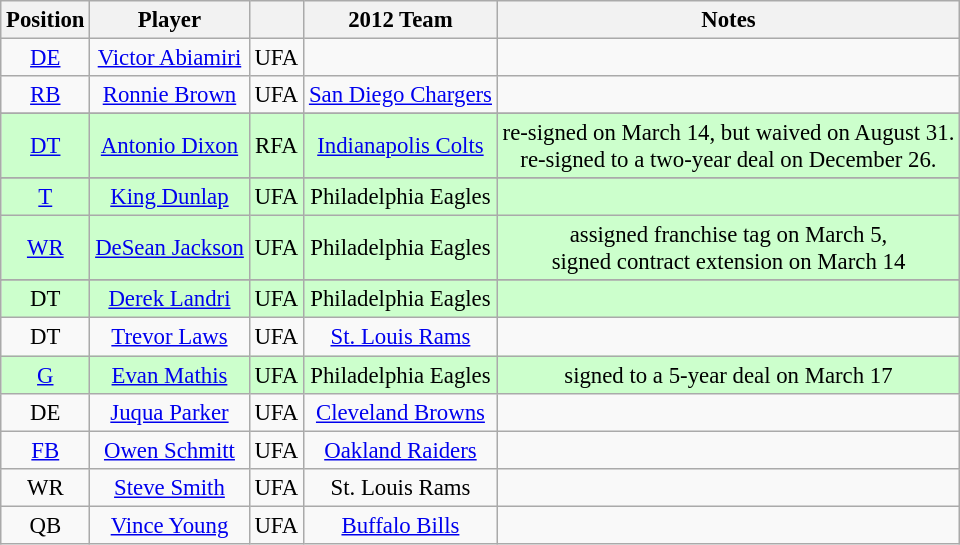<table class="wikitable" style="font-size: 95%; text-align: center;">
<tr>
<th>Position</th>
<th>Player</th>
<th></th>
<th>2012 Team</th>
<th>Notes</th>
</tr>
<tr>
<td><a href='#'>DE</a></td>
<td><a href='#'>Victor Abiamiri</a></td>
<td>UFA</td>
<td></td>
<td></td>
</tr>
<tr>
<td><a href='#'>RB</a></td>
<td><a href='#'>Ronnie Brown</a></td>
<td>UFA</td>
<td><a href='#'>San Diego Chargers</a></td>
<td></td>
</tr>
<tr>
</tr>
<tr style="background:#cfc;">
<td><a href='#'>DT</a></td>
<td><a href='#'>Antonio Dixon</a></td>
<td>RFA</td>
<td><a href='#'>Indianapolis Colts</a></td>
<td>re-signed on March 14, but waived on August 31. <br>re-signed to a two-year deal on December 26.</td>
</tr>
<tr>
</tr>
<tr style="background:#cfc;">
<td><a href='#'>T</a></td>
<td><a href='#'>King Dunlap</a></td>
<td>UFA</td>
<td>Philadelphia Eagles</td>
<td></td>
</tr>
<tr style="background:#cfc;">
<td><a href='#'>WR</a></td>
<td><a href='#'>DeSean Jackson</a></td>
<td>UFA</td>
<td>Philadelphia Eagles</td>
<td>assigned franchise tag on March 5,<br>signed contract extension on March 14</td>
</tr>
<tr>
</tr>
<tr style="background:#cfc;">
<td>DT</td>
<td><a href='#'>Derek Landri</a></td>
<td>UFA</td>
<td>Philadelphia Eagles</td>
<td></td>
</tr>
<tr>
<td>DT</td>
<td><a href='#'>Trevor Laws</a></td>
<td>UFA</td>
<td><a href='#'>St. Louis Rams</a></td>
<td></td>
</tr>
<tr style="background:#cfc;">
<td><a href='#'>G</a></td>
<td><a href='#'>Evan Mathis</a></td>
<td>UFA</td>
<td>Philadelphia Eagles</td>
<td>signed to a 5-year deal on March 17</td>
</tr>
<tr>
<td>DE</td>
<td><a href='#'>Juqua Parker</a></td>
<td>UFA</td>
<td><a href='#'>Cleveland Browns</a></td>
<td></td>
</tr>
<tr>
<td><a href='#'>FB</a></td>
<td><a href='#'>Owen Schmitt</a></td>
<td>UFA</td>
<td><a href='#'>Oakland Raiders</a></td>
<td></td>
</tr>
<tr>
<td>WR</td>
<td><a href='#'>Steve Smith</a></td>
<td>UFA</td>
<td>St. Louis Rams</td>
<td></td>
</tr>
<tr>
<td>QB</td>
<td><a href='#'>Vince Young</a></td>
<td>UFA</td>
<td><a href='#'>Buffalo Bills</a></td>
<td></td>
</tr>
</table>
